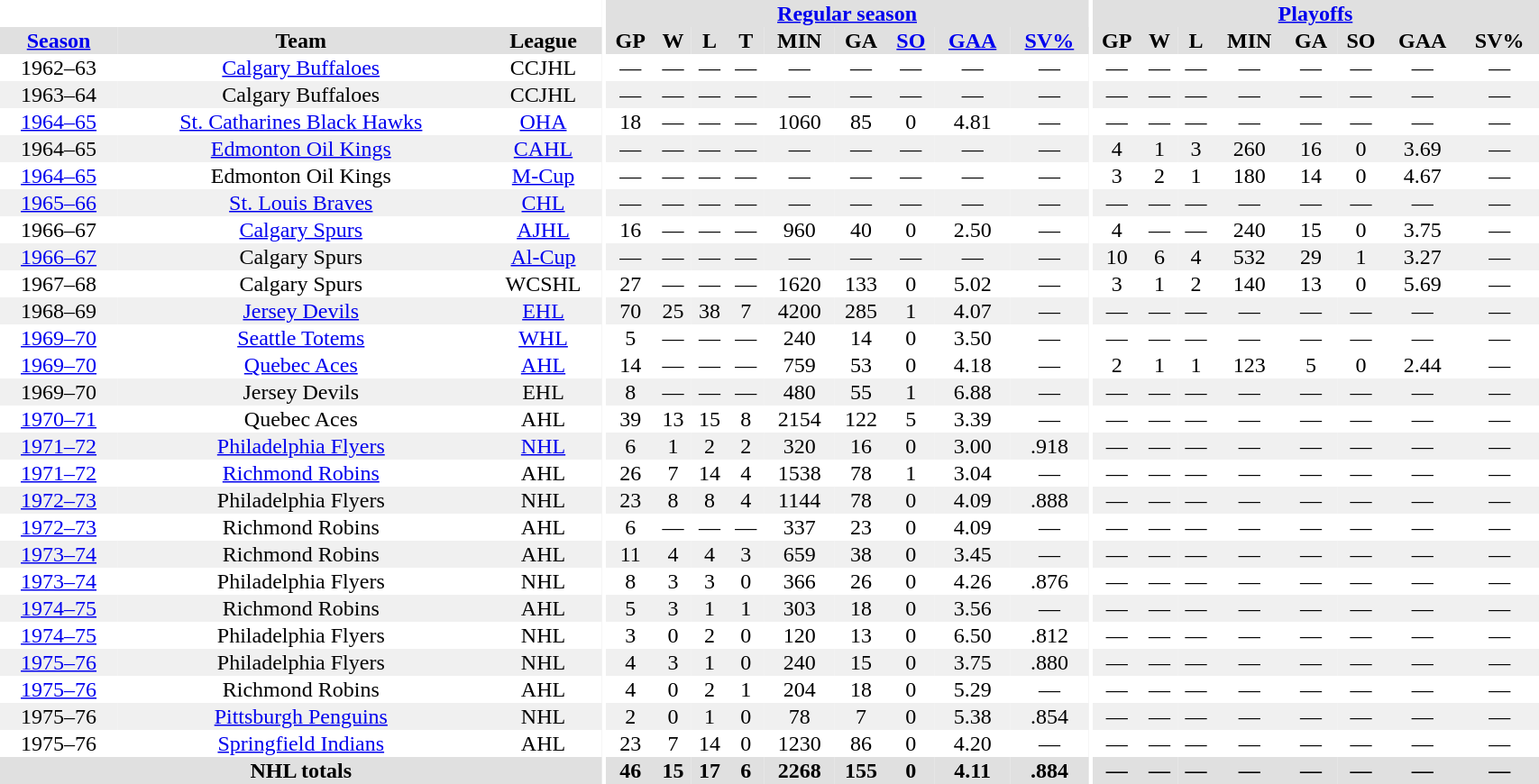<table border="0" cellpadding="1" cellspacing="0" style="width:90%; text-align:center;">
<tr bgcolor="#e0e0e0">
<th colspan="3" bgcolor="#ffffff"></th>
<th rowspan="99" bgcolor="#ffffff"></th>
<th colspan="9" bgcolor="#e0e0e0"><a href='#'>Regular season</a></th>
<th rowspan="99" bgcolor="#ffffff"></th>
<th colspan="8" bgcolor="#e0e0e0"><a href='#'>Playoffs</a></th>
</tr>
<tr bgcolor="#e0e0e0">
<th><a href='#'>Season</a></th>
<th>Team</th>
<th>League</th>
<th>GP</th>
<th>W</th>
<th>L</th>
<th>T</th>
<th>MIN</th>
<th>GA</th>
<th><a href='#'>SO</a></th>
<th><a href='#'>GAA</a></th>
<th><a href='#'>SV%</a></th>
<th>GP</th>
<th>W</th>
<th>L</th>
<th>MIN</th>
<th>GA</th>
<th>SO</th>
<th>GAA</th>
<th>SV%</th>
</tr>
<tr>
<td>1962–63</td>
<td><a href='#'>Calgary Buffaloes</a></td>
<td>CCJHL</td>
<td>—</td>
<td>—</td>
<td>—</td>
<td>—</td>
<td>—</td>
<td>—</td>
<td>—</td>
<td>—</td>
<td>—</td>
<td>—</td>
<td>—</td>
<td>—</td>
<td>—</td>
<td>—</td>
<td>—</td>
<td>—</td>
<td>—</td>
</tr>
<tr bgcolor="#f0f0f0">
<td>1963–64</td>
<td>Calgary Buffaloes</td>
<td>CCJHL</td>
<td>—</td>
<td>—</td>
<td>—</td>
<td>—</td>
<td>—</td>
<td>—</td>
<td>—</td>
<td>—</td>
<td>—</td>
<td>—</td>
<td>—</td>
<td>—</td>
<td>—</td>
<td>—</td>
<td>—</td>
<td>—</td>
<td>—</td>
</tr>
<tr>
<td><a href='#'>1964–65</a></td>
<td><a href='#'>St. Catharines Black Hawks</a></td>
<td><a href='#'>OHA</a></td>
<td>18</td>
<td>—</td>
<td>—</td>
<td>—</td>
<td>1060</td>
<td>85</td>
<td>0</td>
<td>4.81</td>
<td>—</td>
<td>—</td>
<td>—</td>
<td>—</td>
<td>—</td>
<td>—</td>
<td>—</td>
<td>—</td>
<td>—</td>
</tr>
<tr bgcolor="#f0f0f0">
<td>1964–65</td>
<td><a href='#'>Edmonton Oil Kings</a></td>
<td><a href='#'>CAHL</a></td>
<td>—</td>
<td>—</td>
<td>—</td>
<td>—</td>
<td>—</td>
<td>—</td>
<td>—</td>
<td>—</td>
<td>—</td>
<td>4</td>
<td>1</td>
<td>3</td>
<td>260</td>
<td>16</td>
<td>0</td>
<td>3.69</td>
<td>—</td>
</tr>
<tr>
<td><a href='#'>1964–65</a></td>
<td>Edmonton Oil Kings</td>
<td><a href='#'>M-Cup</a></td>
<td>—</td>
<td>—</td>
<td>—</td>
<td>—</td>
<td>—</td>
<td>—</td>
<td>—</td>
<td>—</td>
<td>—</td>
<td>3</td>
<td>2</td>
<td>1</td>
<td>180</td>
<td>14</td>
<td>0</td>
<td>4.67</td>
<td>—</td>
</tr>
<tr bgcolor="#f0f0f0">
<td><a href='#'>1965–66</a></td>
<td><a href='#'>St. Louis Braves</a></td>
<td><a href='#'>CHL</a></td>
<td>—</td>
<td>—</td>
<td>—</td>
<td>—</td>
<td>—</td>
<td>—</td>
<td>—</td>
<td>—</td>
<td>—</td>
<td>—</td>
<td>—</td>
<td>—</td>
<td>—</td>
<td>—</td>
<td>—</td>
<td>—</td>
<td>—</td>
</tr>
<tr>
<td>1966–67</td>
<td><a href='#'>Calgary Spurs</a></td>
<td><a href='#'>AJHL</a></td>
<td>16</td>
<td>—</td>
<td>—</td>
<td>—</td>
<td>960</td>
<td>40</td>
<td>0</td>
<td>2.50</td>
<td>—</td>
<td>4</td>
<td>—</td>
<td>—</td>
<td>240</td>
<td>15</td>
<td>0</td>
<td>3.75</td>
<td>—</td>
</tr>
<tr bgcolor="#f0f0f0">
<td><a href='#'>1966–67</a></td>
<td>Calgary Spurs</td>
<td><a href='#'>Al-Cup</a></td>
<td>—</td>
<td>—</td>
<td>—</td>
<td>—</td>
<td>—</td>
<td>—</td>
<td>—</td>
<td>—</td>
<td>—</td>
<td>10</td>
<td>6</td>
<td>4</td>
<td>532</td>
<td>29</td>
<td>1</td>
<td>3.27</td>
<td>—</td>
</tr>
<tr>
<td>1967–68</td>
<td>Calgary Spurs</td>
<td>WCSHL</td>
<td>27</td>
<td>—</td>
<td>—</td>
<td>—</td>
<td>1620</td>
<td>133</td>
<td>0</td>
<td>5.02</td>
<td>—</td>
<td>3</td>
<td>1</td>
<td>2</td>
<td>140</td>
<td>13</td>
<td>0</td>
<td>5.69</td>
<td>—</td>
</tr>
<tr bgcolor="#f0f0f0">
<td>1968–69</td>
<td><a href='#'>Jersey Devils</a></td>
<td><a href='#'>EHL</a></td>
<td>70</td>
<td>25</td>
<td>38</td>
<td>7</td>
<td>4200</td>
<td>285</td>
<td>1</td>
<td>4.07</td>
<td>—</td>
<td>—</td>
<td>—</td>
<td>—</td>
<td>—</td>
<td>—</td>
<td>—</td>
<td>—</td>
<td>—</td>
</tr>
<tr>
<td><a href='#'>1969–70</a></td>
<td><a href='#'>Seattle Totems</a></td>
<td><a href='#'>WHL</a></td>
<td>5</td>
<td>—</td>
<td>—</td>
<td>—</td>
<td>240</td>
<td>14</td>
<td>0</td>
<td>3.50</td>
<td>—</td>
<td>—</td>
<td>—</td>
<td>—</td>
<td>—</td>
<td>—</td>
<td>—</td>
<td>—</td>
<td>—</td>
</tr>
<tr>
<td><a href='#'>1969–70</a></td>
<td><a href='#'>Quebec Aces</a></td>
<td><a href='#'>AHL</a></td>
<td>14</td>
<td>—</td>
<td>—</td>
<td>—</td>
<td>759</td>
<td>53</td>
<td>0</td>
<td>4.18</td>
<td>—</td>
<td>2</td>
<td>1</td>
<td>1</td>
<td>123</td>
<td>5</td>
<td>0</td>
<td>2.44</td>
<td>—</td>
</tr>
<tr bgcolor="#f0f0f0">
<td>1969–70</td>
<td>Jersey Devils</td>
<td>EHL</td>
<td>8</td>
<td>—</td>
<td>—</td>
<td>—</td>
<td>480</td>
<td>55</td>
<td>1</td>
<td>6.88</td>
<td>—</td>
<td>—</td>
<td>—</td>
<td>—</td>
<td>—</td>
<td>—</td>
<td>—</td>
<td>—</td>
<td>—</td>
</tr>
<tr>
<td><a href='#'>1970–71</a></td>
<td>Quebec Aces</td>
<td>AHL</td>
<td>39</td>
<td>13</td>
<td>15</td>
<td>8</td>
<td>2154</td>
<td>122</td>
<td>5</td>
<td>3.39</td>
<td>—</td>
<td>—</td>
<td>—</td>
<td>—</td>
<td>—</td>
<td>—</td>
<td>—</td>
<td>—</td>
<td>—</td>
</tr>
<tr bgcolor="#f0f0f0">
<td><a href='#'>1971–72</a></td>
<td><a href='#'>Philadelphia Flyers</a></td>
<td><a href='#'>NHL</a></td>
<td>6</td>
<td>1</td>
<td>2</td>
<td>2</td>
<td>320</td>
<td>16</td>
<td>0</td>
<td>3.00</td>
<td>.918</td>
<td>—</td>
<td>—</td>
<td>—</td>
<td>—</td>
<td>—</td>
<td>—</td>
<td>—</td>
<td>—</td>
</tr>
<tr>
<td><a href='#'>1971–72</a></td>
<td><a href='#'>Richmond Robins</a></td>
<td>AHL</td>
<td>26</td>
<td>7</td>
<td>14</td>
<td>4</td>
<td>1538</td>
<td>78</td>
<td>1</td>
<td>3.04</td>
<td>—</td>
<td>—</td>
<td>—</td>
<td>—</td>
<td>—</td>
<td>—</td>
<td>—</td>
<td>—</td>
<td>—</td>
</tr>
<tr bgcolor="#f0f0f0">
<td><a href='#'>1972–73</a></td>
<td>Philadelphia Flyers</td>
<td>NHL</td>
<td>23</td>
<td>8</td>
<td>8</td>
<td>4</td>
<td>1144</td>
<td>78</td>
<td>0</td>
<td>4.09</td>
<td>.888</td>
<td>—</td>
<td>—</td>
<td>—</td>
<td>—</td>
<td>—</td>
<td>—</td>
<td>—</td>
<td>—</td>
</tr>
<tr>
<td><a href='#'>1972–73</a></td>
<td>Richmond Robins</td>
<td>AHL</td>
<td>6</td>
<td>—</td>
<td>—</td>
<td>—</td>
<td>337</td>
<td>23</td>
<td>0</td>
<td>4.09</td>
<td>—</td>
<td>—</td>
<td>—</td>
<td>—</td>
<td>—</td>
<td>—</td>
<td>—</td>
<td>—</td>
<td>—</td>
</tr>
<tr bgcolor="#f0f0f0">
<td><a href='#'>1973–74</a></td>
<td>Richmond Robins</td>
<td>AHL</td>
<td>11</td>
<td>4</td>
<td>4</td>
<td>3</td>
<td>659</td>
<td>38</td>
<td>0</td>
<td>3.45</td>
<td>—</td>
<td>—</td>
<td>—</td>
<td>—</td>
<td>—</td>
<td>—</td>
<td>—</td>
<td>—</td>
<td>—</td>
</tr>
<tr>
<td><a href='#'>1973–74</a></td>
<td>Philadelphia Flyers</td>
<td>NHL</td>
<td>8</td>
<td>3</td>
<td>3</td>
<td>0</td>
<td>366</td>
<td>26</td>
<td>0</td>
<td>4.26</td>
<td>.876</td>
<td>—</td>
<td>—</td>
<td>—</td>
<td>—</td>
<td>—</td>
<td>—</td>
<td>—</td>
<td>—</td>
</tr>
<tr bgcolor="#f0f0f0">
<td><a href='#'>1974–75</a></td>
<td>Richmond Robins</td>
<td>AHL</td>
<td>5</td>
<td>3</td>
<td>1</td>
<td>1</td>
<td>303</td>
<td>18</td>
<td>0</td>
<td>3.56</td>
<td>—</td>
<td>—</td>
<td>—</td>
<td>—</td>
<td>—</td>
<td>—</td>
<td>—</td>
<td>—</td>
<td>—</td>
</tr>
<tr>
<td><a href='#'>1974–75</a></td>
<td>Philadelphia Flyers</td>
<td>NHL</td>
<td>3</td>
<td>0</td>
<td>2</td>
<td>0</td>
<td>120</td>
<td>13</td>
<td>0</td>
<td>6.50</td>
<td>.812</td>
<td>—</td>
<td>—</td>
<td>—</td>
<td>—</td>
<td>—</td>
<td>—</td>
<td>—</td>
<td>—</td>
</tr>
<tr bgcolor="#f0f0f0">
<td><a href='#'>1975–76</a></td>
<td>Philadelphia Flyers</td>
<td>NHL</td>
<td>4</td>
<td>3</td>
<td>1</td>
<td>0</td>
<td>240</td>
<td>15</td>
<td>0</td>
<td>3.75</td>
<td>.880</td>
<td>—</td>
<td>—</td>
<td>—</td>
<td>—</td>
<td>—</td>
<td>—</td>
<td>—</td>
<td>—</td>
</tr>
<tr>
<td><a href='#'>1975–76</a></td>
<td>Richmond Robins</td>
<td>AHL</td>
<td>4</td>
<td>0</td>
<td>2</td>
<td>1</td>
<td>204</td>
<td>18</td>
<td>0</td>
<td>5.29</td>
<td>—</td>
<td>—</td>
<td>—</td>
<td>—</td>
<td>—</td>
<td>—</td>
<td>—</td>
<td>—</td>
<td>—</td>
</tr>
<tr bgcolor="#f0f0f0">
<td>1975–76</td>
<td><a href='#'>Pittsburgh Penguins</a></td>
<td>NHL</td>
<td>2</td>
<td>0</td>
<td>1</td>
<td>0</td>
<td>78</td>
<td>7</td>
<td>0</td>
<td>5.38</td>
<td>.854</td>
<td>—</td>
<td>—</td>
<td>—</td>
<td>—</td>
<td>—</td>
<td>—</td>
<td>—</td>
<td>—</td>
</tr>
<tr>
<td>1975–76</td>
<td><a href='#'>Springfield Indians</a></td>
<td>AHL</td>
<td>23</td>
<td>7</td>
<td>14</td>
<td>0</td>
<td>1230</td>
<td>86</td>
<td>0</td>
<td>4.20</td>
<td>—</td>
<td>—</td>
<td>—</td>
<td>—</td>
<td>—</td>
<td>—</td>
<td>—</td>
<td>—</td>
<td>—</td>
</tr>
<tr bgcolor="#e0e0e0">
<th colspan=3>NHL totals</th>
<th>46</th>
<th>15</th>
<th>17</th>
<th>6</th>
<th>2268</th>
<th>155</th>
<th>0</th>
<th>4.11</th>
<th>.884</th>
<th>—</th>
<th>—</th>
<th>—</th>
<th>—</th>
<th>—</th>
<th>—</th>
<th>—</th>
<th>—</th>
</tr>
</table>
